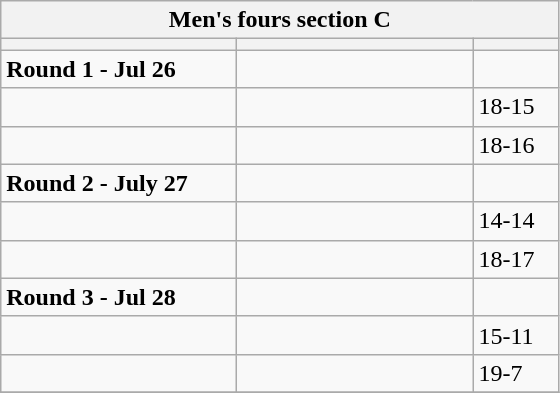<table class="wikitable">
<tr>
<th colspan="3">Men's fours section C</th>
</tr>
<tr>
<th width=150></th>
<th width=150></th>
<th width=50></th>
</tr>
<tr>
<td><strong>Round 1 - Jul 26</strong></td>
<td></td>
<td></td>
</tr>
<tr>
<td></td>
<td></td>
<td>18-15</td>
</tr>
<tr>
<td></td>
<td></td>
<td>18-16</td>
</tr>
<tr>
<td><strong>Round 2 - July 27</strong></td>
<td></td>
<td></td>
</tr>
<tr>
<td></td>
<td></td>
<td>14-14</td>
</tr>
<tr>
<td></td>
<td></td>
<td>18-17</td>
</tr>
<tr>
<td><strong>Round 3 - Jul 28</strong></td>
<td></td>
<td></td>
</tr>
<tr>
<td></td>
<td></td>
<td>15-11</td>
</tr>
<tr>
<td></td>
<td></td>
<td>19-7</td>
</tr>
<tr>
</tr>
</table>
